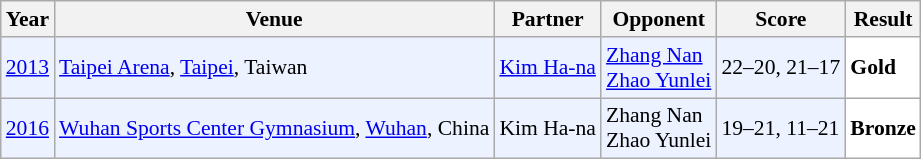<table class="sortable wikitable" style="font-size: 90%;">
<tr>
<th>Year</th>
<th>Venue</th>
<th>Partner</th>
<th>Opponent</th>
<th>Score</th>
<th>Result</th>
</tr>
<tr style="background:#ECF2FF">
<td align="center"><a href='#'>2013</a></td>
<td align="left"><a href='#'>Taipei Arena</a>, <a href='#'>Taipei</a>, Taiwan</td>
<td align="left"> <a href='#'>Kim Ha-na</a></td>
<td align="left"> <a href='#'>Zhang Nan</a> <br>  <a href='#'>Zhao Yunlei</a></td>
<td align="left">22–20, 21–17</td>
<td style="text-align:left; background:white"> <strong>Gold</strong></td>
</tr>
<tr style="background:#ECF2FF">
<td align="center"><a href='#'>2016</a></td>
<td align="left"><a href='#'>Wuhan Sports Center Gymnasium</a>, <a href='#'>Wuhan</a>, China</td>
<td align="left"> Kim Ha-na</td>
<td align="left"> Zhang Nan <br>  Zhao Yunlei</td>
<td align="left">19–21, 11–21</td>
<td style="text-align:left; background:white"> <strong>Bronze</strong></td>
</tr>
</table>
